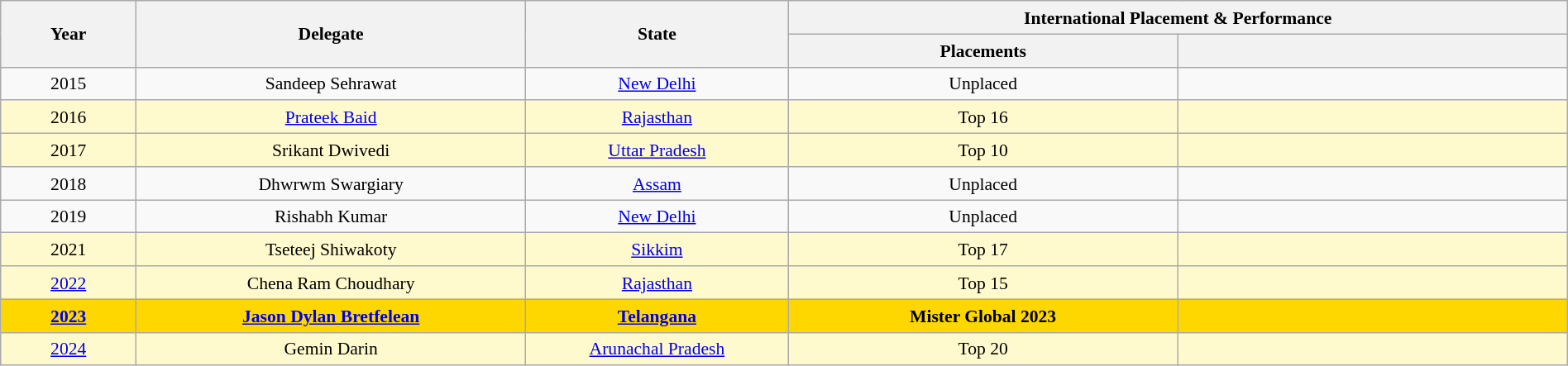<table class="wikitable" style="text-align:center; line-height:20px; font-size:90%; width:100%;">
<tr>
<th rowspan="2"  width=100px>Year</th>
<th rowspan="2"  width=300px>Delegate</th>
<th rowspan="2"  width=200px>State</th>
<th colspan="2"  width=100px>International Placement & Performance</th>
</tr>
<tr>
<th width=300px>Placements</th>
<th width=300px></th>
</tr>
<tr>
<td>2015</td>
<td>Sandeep Sehrawat</td>
<td><a href='#'>New Delhi</a></td>
<td>Unplaced</td>
<td></td>
</tr>
<tr style="background-color:#FFFACD">
<td>2016</td>
<td><a href='#'>Prateek Baid</a></td>
<td><a href='#'>Rajasthan</a></td>
<td>Top 16</td>
<td style="background:;"></td>
</tr>
<tr style="background-color:#FFFACD">
<td>2017</td>
<td>Srikant Dwivedi</td>
<td><a href='#'>Uttar Pradesh</a></td>
<td>Top 10</td>
<td></td>
</tr>
<tr>
<td>2018</td>
<td>Dhwrwm Swargiary</td>
<td><a href='#'>Assam</a></td>
<td>Unplaced</td>
<td></td>
</tr>
<tr>
<td>2019</td>
<td>Rishabh Kumar</td>
<td><a href='#'>New Delhi</a></td>
<td>Unplaced</td>
<td></td>
</tr>
<tr style="background-color:#FFFACD">
<td>2021</td>
<td>Tseteej Shiwakoty</td>
<td><a href='#'>Sikkim</a></td>
<td>Top 17</td>
<td style="background:;"></td>
</tr>
<tr style="background-color:#FFFACD">
<td><a href='#'>2022</a></td>
<td>Chena Ram Choudhary</td>
<td><a href='#'>Rajasthan</a></td>
<td>Top 15</td>
<td></td>
</tr>
<tr style="background-color:gold; font-weight: bold">
<td><a href='#'>2023</a></td>
<td><a href='#'>Jason Dylan Bretfelean</a></td>
<td><a href='#'>Telangana</a></td>
<td>Mister Global 2023</td>
<td style="background:;"></td>
</tr>
<tr style="background-color:#FFFACD">
<td><a href='#'>2024</a></td>
<td>Gemin Darin</td>
<td><a href='#'>Arunachal Pradesh</a></td>
<td>Top 20</td>
<td></td>
</tr>
</table>
